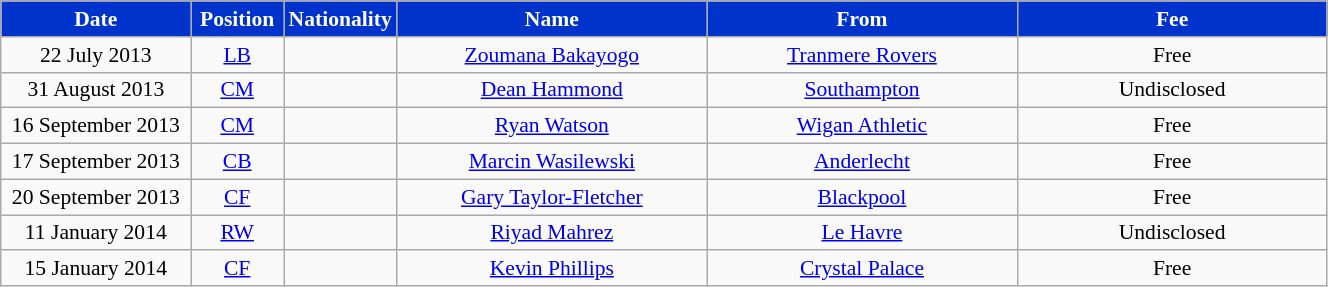<table class="wikitable" style="text-align:center; font-size:90%">
<tr>
<th style="background:#03c; color:white; width:120px;">Date</th>
<th style="background:#03c; color:white; width:55px;">Position</th>
<th style="background:#03c; color:white; width:55px;">Nationality</th>
<th style="background:#03c; color:white; width:200px;">Name</th>
<th style="background:#03c; color:white; width:200px;">From</th>
<th style="background:#03c; color:white; width:200px;">Fee</th>
</tr>
<tr>
<td>22 July 2013</td>
<td><a href='#'>LB</a></td>
<td></td>
<td><a href='#'>Zoumana Bakayogo</a></td>
<td> <a href='#'>Tranmere Rovers</a></td>
<td>Free</td>
</tr>
<tr>
<td>31 August 2013</td>
<td><a href='#'>CM</a></td>
<td></td>
<td><a href='#'>Dean Hammond</a></td>
<td> <a href='#'>Southampton</a></td>
<td>Undisclosed</td>
</tr>
<tr>
<td>16 September 2013</td>
<td><a href='#'>CM</a></td>
<td></td>
<td><a href='#'>Ryan Watson</a></td>
<td> <a href='#'>Wigan Athletic</a></td>
<td>Free</td>
</tr>
<tr>
<td>17 September 2013</td>
<td><a href='#'>CB</a></td>
<td></td>
<td><a href='#'>Marcin Wasilewski</a></td>
<td> <a href='#'>Anderlecht</a></td>
<td>Free</td>
</tr>
<tr>
<td>20 September 2013</td>
<td><a href='#'>CF</a></td>
<td></td>
<td><a href='#'>Gary Taylor-Fletcher</a></td>
<td> <a href='#'>Blackpool</a></td>
<td>Free</td>
</tr>
<tr>
<td>11 January 2014</td>
<td><a href='#'>RW</a></td>
<td></td>
<td><a href='#'>Riyad Mahrez</a></td>
<td> <a href='#'>Le Havre</a></td>
<td>Undisclosed</td>
</tr>
<tr>
<td>15 January 2014</td>
<td><a href='#'>CF</a></td>
<td></td>
<td><a href='#'>Kevin Phillips</a></td>
<td> <a href='#'>Crystal Palace</a></td>
<td>Free</td>
</tr>
</table>
